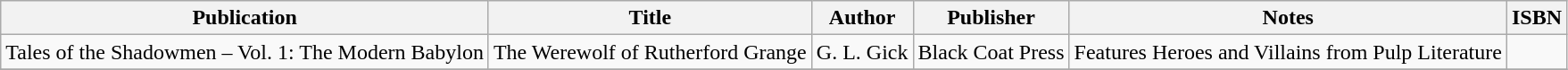<table class="wikitable">
<tr>
<th>Publication</th>
<th>Title</th>
<th>Author</th>
<th>Publisher</th>
<th>Notes</th>
<th>ISBN</th>
</tr>
<tr>
<td>Tales of the Shadowmen – Vol. 1: The Modern Babylon</td>
<td>The Werewolf of Rutherford Grange</td>
<td>G. L. Gick</td>
<td>Black Coat Press</td>
<td>Features Heroes and Villains from Pulp Literature</td>
<td></td>
</tr>
<tr>
</tr>
</table>
